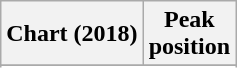<table class="wikitable plainrowheaders">
<tr>
<th>Chart (2018)</th>
<th>Peak<br>position</th>
</tr>
<tr>
</tr>
<tr>
</tr>
</table>
